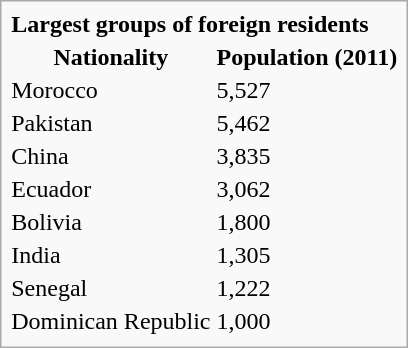<table class="infobox" style="float:right;">
<tr>
<td colspan="2"><strong>Largest groups of foreign residents</strong></td>
</tr>
<tr>
<th>Nationality</th>
<th>Population (2011)</th>
</tr>
<tr>
<td>Morocco</td>
<td>5,527</td>
</tr>
<tr>
<td>Pakistan</td>
<td>5,462</td>
</tr>
<tr>
<td>China</td>
<td>3,835</td>
</tr>
<tr>
<td>Ecuador</td>
<td>3,062</td>
</tr>
<tr>
<td>Bolivia</td>
<td>1,800</td>
</tr>
<tr>
<td>India</td>
<td>1,305</td>
</tr>
<tr>
<td>Senegal</td>
<td>1,222</td>
</tr>
<tr>
<td>Dominican Republic</td>
<td>1,000</td>
</tr>
<tr>
</tr>
</table>
